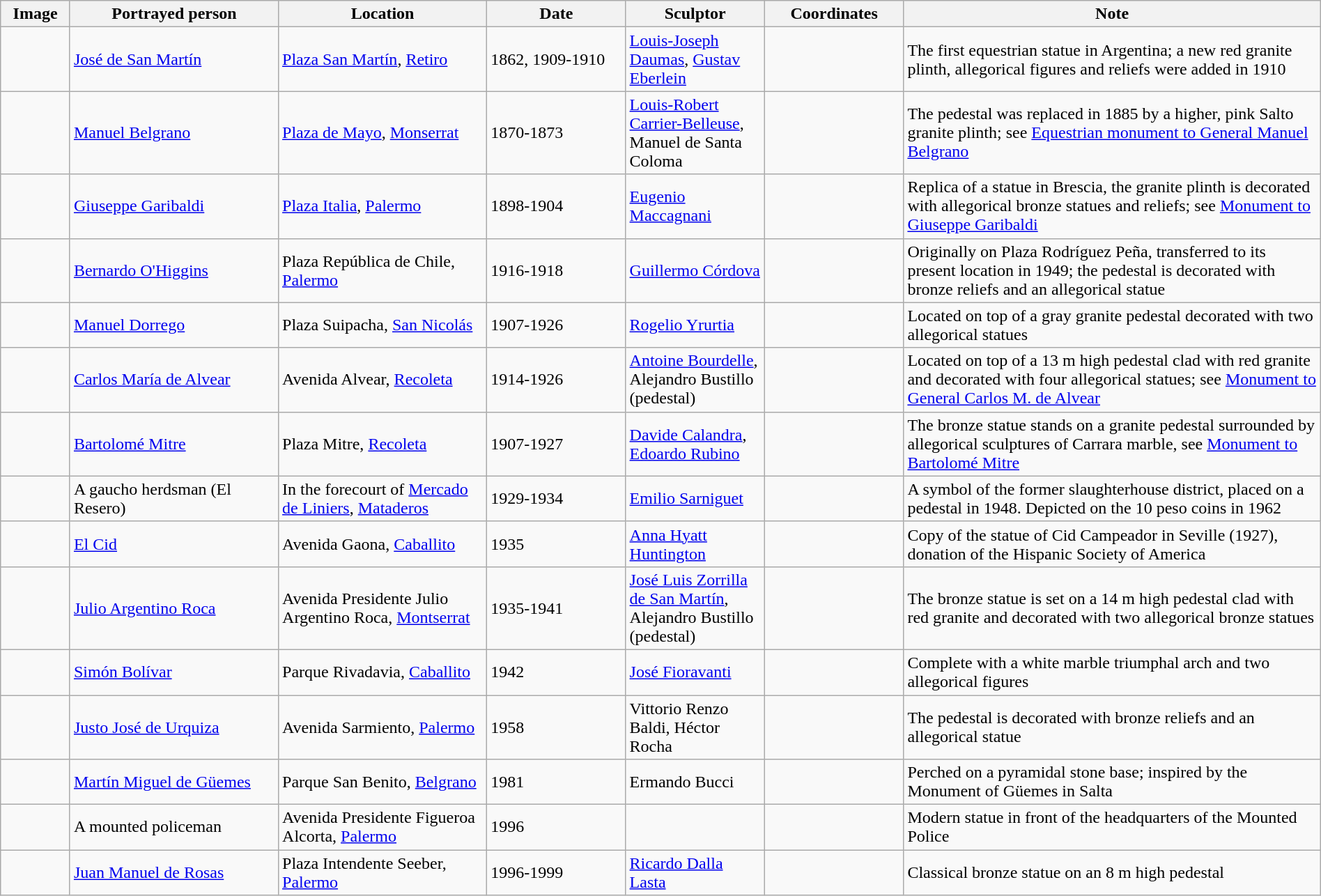<table class="wikitable sortable"  style="width:100%;">
<tr>
<th width="5%" align="left" class="unsortable">Image</th>
<th width="15%" align="left">Portrayed person</th>
<th width="15%" align="left">Location</th>
<th width="10%" align="left">Date</th>
<th width="10%" align="left">Sculptor</th>
<th width="10%" align="left">Coordinates</th>
<th width="30%" align="left">Note</th>
</tr>
<tr>
<td></td>
<td><a href='#'>José de San Martín</a></td>
<td><a href='#'>Plaza San Martín</a>, <a href='#'>Retiro</a></td>
<td>1862, 1909-1910</td>
<td><a href='#'>Louis-Joseph Daumas</a>, <a href='#'>Gustav Eberlein</a></td>
<td></td>
<td>The first equestrian statue in Argentina; a new red granite plinth, allegorical figures and reliefs were added in 1910</td>
</tr>
<tr>
<td></td>
<td><a href='#'>Manuel Belgrano</a></td>
<td><a href='#'>Plaza de Mayo</a>, <a href='#'>Monserrat</a></td>
<td>1870-1873</td>
<td><a href='#'>Louis-Robert Carrier-Belleuse</a>, Manuel de Santa Coloma</td>
<td></td>
<td>The pedestal was replaced in 1885 by a higher, pink Salto granite plinth; see <a href='#'>Equestrian monument to General Manuel Belgrano</a></td>
</tr>
<tr>
<td></td>
<td><a href='#'>Giuseppe Garibaldi</a></td>
<td><a href='#'>Plaza Italia</a>, <a href='#'>Palermo</a></td>
<td>1898-1904</td>
<td><a href='#'>Eugenio Maccagnani</a></td>
<td></td>
<td>Replica of a statue in Brescia, the granite plinth is decorated with allegorical bronze statues and reliefs; see <a href='#'>Monument to Giuseppe Garibaldi</a></td>
</tr>
<tr>
<td></td>
<td><a href='#'>Bernardo O'Higgins</a></td>
<td>Plaza República de Chile, <a href='#'>Palermo</a></td>
<td>1916-1918</td>
<td><a href='#'>Guillermo Córdova</a></td>
<td></td>
<td>Originally on Plaza Rodríguez Peña, transferred to its present location in 1949; the pedestal is decorated with bronze reliefs and an allegorical statue</td>
</tr>
<tr>
<td></td>
<td><a href='#'>Manuel Dorrego</a></td>
<td>Plaza Suipacha, <a href='#'>San Nicolás</a></td>
<td>1907-1926</td>
<td><a href='#'>Rogelio Yrurtia</a></td>
<td></td>
<td>Located on top of a gray granite pedestal decorated with two allegorical statues</td>
</tr>
<tr>
<td></td>
<td><a href='#'>Carlos María de Alvear</a></td>
<td>Avenida Alvear, <a href='#'>Recoleta</a></td>
<td>1914-1926</td>
<td><a href='#'>Antoine Bourdelle</a>, Alejandro Bustillo (pedestal)</td>
<td></td>
<td>Located on top of a 13 m high pedestal clad with red granite and decorated with four allegorical statues; see <a href='#'>Monument to General Carlos M. de Alvear</a></td>
</tr>
<tr>
<td></td>
<td><a href='#'>Bartolomé Mitre</a></td>
<td>Plaza Mitre, <a href='#'>Recoleta</a></td>
<td>1907-1927</td>
<td><a href='#'>Davide Calandra</a>, <a href='#'>Edoardo Rubino</a></td>
<td></td>
<td>The bronze statue stands on a granite pedestal surrounded by allegorical sculptures of Carrara marble, see <a href='#'>Monument to Bartolomé Mitre</a></td>
</tr>
<tr>
<td></td>
<td>A gaucho herdsman (El Resero)</td>
<td>In the forecourt of <a href='#'>Mercado de Liniers</a>, <a href='#'>Mataderos</a></td>
<td>1929-1934</td>
<td><a href='#'>Emilio Sarniguet</a></td>
<td></td>
<td>A symbol of the former slaughterhouse district, placed on a pedestal in 1948. Depicted on the 10 peso coins in 1962</td>
</tr>
<tr>
<td></td>
<td><a href='#'>El Cid</a></td>
<td>Avenida Gaona, <a href='#'>Caballito</a></td>
<td>1935</td>
<td><a href='#'>Anna Hyatt Huntington</a></td>
<td></td>
<td>Copy of the statue of Cid Campeador in Seville (1927), donation of the Hispanic Society of America</td>
</tr>
<tr>
<td></td>
<td><a href='#'>Julio Argentino Roca</a></td>
<td>Avenida Presidente Julio Argentino Roca, <a href='#'>Montserrat</a></td>
<td>1935-1941</td>
<td><a href='#'>José Luis Zorrilla de San Martín</a>, Alejandro Bustillo (pedestal)</td>
<td></td>
<td>The bronze statue is set on a 14 m high pedestal clad with red granite and decorated with two allegorical bronze statues</td>
</tr>
<tr>
<td></td>
<td><a href='#'>Simón Bolívar</a></td>
<td>Parque Rivadavia, <a href='#'>Caballito</a></td>
<td>1942</td>
<td><a href='#'>José Fioravanti</a></td>
<td></td>
<td>Complete with a white marble triumphal arch and two allegorical figures</td>
</tr>
<tr>
<td></td>
<td><a href='#'>Justo José de Urquiza</a></td>
<td>Avenida Sarmiento, <a href='#'>Palermo</a></td>
<td>1958</td>
<td>Vittorio Renzo Baldi, Héctor Rocha</td>
<td></td>
<td>The pedestal is decorated with bronze reliefs and an allegorical statue</td>
</tr>
<tr>
<td></td>
<td><a href='#'>Martín Miguel de Güemes</a></td>
<td>Parque San Benito, <a href='#'>Belgrano</a></td>
<td>1981</td>
<td>Ermando Bucci</td>
<td></td>
<td>Perched on a pyramidal stone base; inspired by the Monument of Güemes in Salta</td>
</tr>
<tr>
<td></td>
<td>A mounted policeman</td>
<td>Avenida Presidente Figueroa Alcorta, <a href='#'>Palermo</a></td>
<td>1996</td>
<td></td>
<td></td>
<td>Modern statue in front of the headquarters of the Mounted Police</td>
</tr>
<tr>
<td></td>
<td><a href='#'>Juan Manuel de Rosas</a></td>
<td>Plaza Intendente Seeber, <a href='#'>Palermo</a></td>
<td>1996-1999</td>
<td><a href='#'>Ricardo Dalla Lasta</a></td>
<td></td>
<td>Classical bronze statue on an 8 m high pedestal</td>
</tr>
</table>
